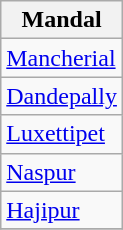<table class="wikitable sortable static-row-numbers static-row-header-hash">
<tr>
<th>Mandal</th>
</tr>
<tr>
<td><a href='#'>Mancherial</a></td>
</tr>
<tr>
<td><a href='#'>Dandepally</a></td>
</tr>
<tr>
<td><a href='#'>Luxettipet</a></td>
</tr>
<tr>
<td><a href='#'>Naspur</a></td>
</tr>
<tr>
<td><a href='#'>Hajipur</a></td>
</tr>
<tr>
</tr>
</table>
